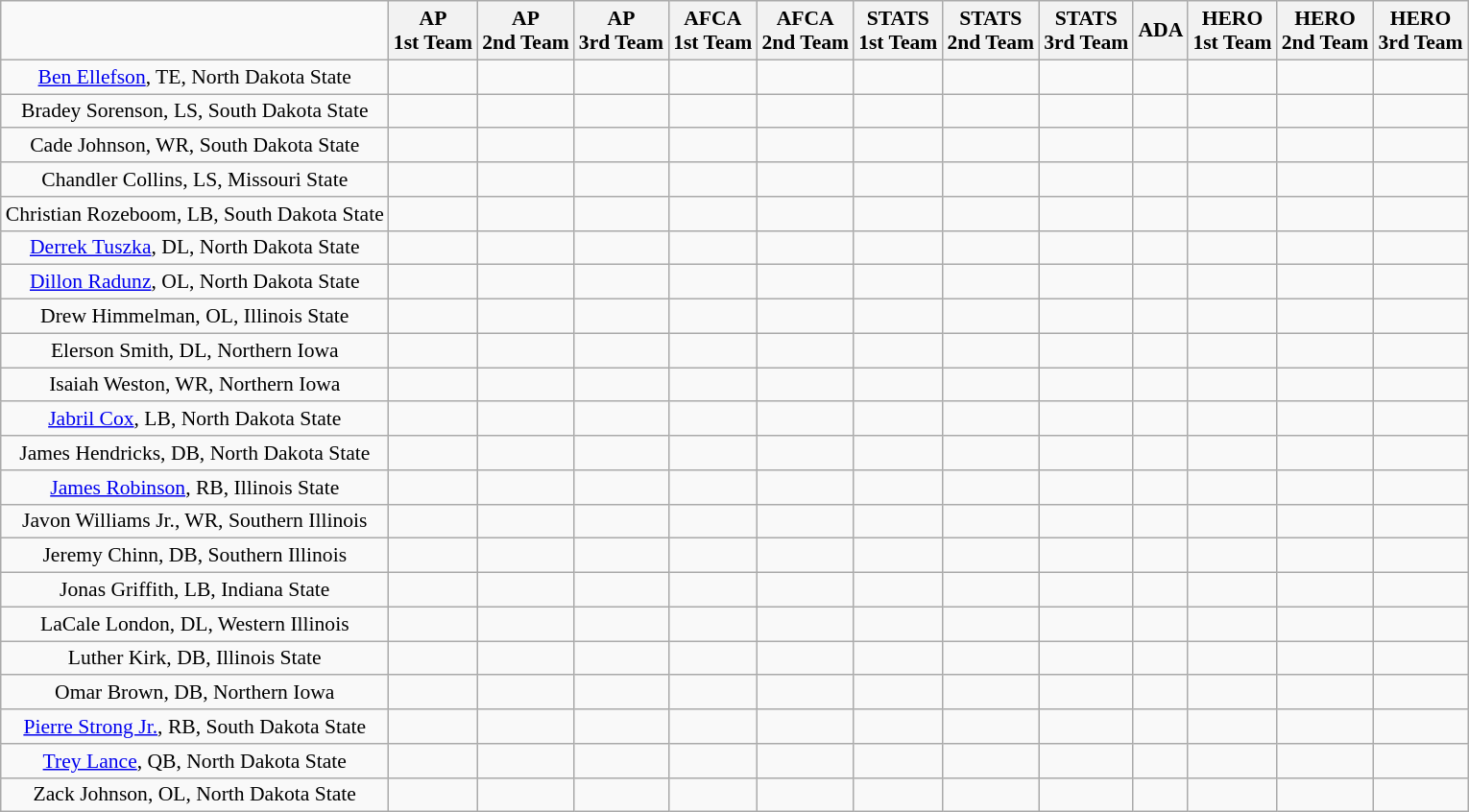<table class="wikitable" style="white-space:nowrap; font-size:90%; text-align:center;">
<tr>
<td></td>
<th>AP<br>1st Team</th>
<th>AP<br>2nd Team</th>
<th>AP<br>3rd Team</th>
<th>AFCA<br>1st Team<br></th>
<th>AFCA<br>2nd Team</th>
<th>STATS <br>1st Team<br></th>
<th>STATS<br>2nd Team</th>
<th>STATS<br>3rd Team</th>
<th>ADA<br></th>
<th>HERO<br> 1st Team</th>
<th>HERO<br>2nd Team</th>
<th>HERO<br>3rd Team</th>
</tr>
<tr>
<td><a href='#'>Ben Ellefson</a>, TE, North Dakota State</td>
<td></td>
<td></td>
<td></td>
<td></td>
<td></td>
<td></td>
<td></td>
<td></td>
<td></td>
<td></td>
<td></td>
<td></td>
</tr>
<tr>
<td>Bradey Sorenson, LS, South Dakota State</td>
<td></td>
<td></td>
<td></td>
<td></td>
<td></td>
<td></td>
<td></td>
<td></td>
<td></td>
<td></td>
<td></td>
<td></td>
</tr>
<tr>
<td>Cade Johnson, WR, South Dakota State</td>
<td></td>
<td></td>
<td></td>
<td></td>
<td></td>
<td></td>
<td></td>
<td></td>
<td></td>
<td></td>
<td></td>
<td></td>
</tr>
<tr>
<td>Chandler Collins, LS, Missouri State</td>
<td></td>
<td></td>
<td></td>
<td></td>
<td></td>
<td></td>
<td></td>
<td></td>
<td></td>
<td></td>
<td></td>
<td></td>
</tr>
<tr>
<td>Christian Rozeboom, LB, South Dakota State</td>
<td></td>
<td></td>
<td></td>
<td></td>
<td></td>
<td></td>
<td></td>
<td></td>
<td></td>
<td></td>
<td></td>
<td></td>
</tr>
<tr>
<td><a href='#'>Derrek Tuszka</a>, DL, North Dakota State</td>
<td></td>
<td></td>
<td></td>
<td></td>
<td></td>
<td></td>
<td></td>
<td></td>
<td></td>
<td></td>
<td></td>
<td></td>
</tr>
<tr>
<td><a href='#'>Dillon Radunz</a>, OL, North Dakota State</td>
<td></td>
<td></td>
<td></td>
<td></td>
<td></td>
<td></td>
<td></td>
<td></td>
<td></td>
<td></td>
<td></td>
<td></td>
</tr>
<tr>
<td>Drew Himmelman, OL, Illinois State</td>
<td></td>
<td></td>
<td></td>
<td></td>
<td></td>
<td></td>
<td></td>
<td></td>
<td></td>
<td></td>
<td></td>
<td></td>
</tr>
<tr>
<td>Elerson Smith, DL, Northern Iowa</td>
<td></td>
<td></td>
<td></td>
<td></td>
<td></td>
<td></td>
<td></td>
<td></td>
<td></td>
<td></td>
<td></td>
<td></td>
</tr>
<tr>
<td>Isaiah Weston, WR, Northern Iowa</td>
<td></td>
<td></td>
<td></td>
<td></td>
<td></td>
<td></td>
<td></td>
<td></td>
<td></td>
<td></td>
<td></td>
<td></td>
</tr>
<tr>
<td><a href='#'>Jabril Cox</a>, LB, North Dakota State</td>
<td></td>
<td></td>
<td></td>
<td></td>
<td></td>
<td></td>
<td></td>
<td></td>
<td></td>
<td></td>
<td></td>
<td></td>
</tr>
<tr>
<td>James Hendricks, DB, North Dakota State</td>
<td></td>
<td></td>
<td></td>
<td></td>
<td></td>
<td></td>
<td></td>
<td></td>
<td></td>
<td></td>
<td></td>
<td></td>
</tr>
<tr>
<td><a href='#'>James Robinson</a>, RB, Illinois State</td>
<td></td>
<td></td>
<td></td>
<td></td>
<td></td>
<td></td>
<td></td>
<td></td>
<td></td>
<td></td>
<td></td>
<td></td>
</tr>
<tr>
<td>Javon Williams Jr., WR, Southern Illinois</td>
<td></td>
<td></td>
<td></td>
<td></td>
<td></td>
<td></td>
<td></td>
<td></td>
<td></td>
<td></td>
<td></td>
<td></td>
</tr>
<tr>
<td>Jeremy Chinn, DB, Southern Illinois</td>
<td></td>
<td></td>
<td></td>
<td></td>
<td></td>
<td></td>
<td></td>
<td></td>
<td></td>
<td></td>
<td></td>
<td></td>
</tr>
<tr>
<td>Jonas Griffith, LB, Indiana State</td>
<td></td>
<td></td>
<td></td>
<td></td>
<td></td>
<td></td>
<td></td>
<td></td>
<td></td>
<td></td>
<td></td>
<td></td>
</tr>
<tr>
<td>LaCale London, DL, Western Illinois</td>
<td></td>
<td></td>
<td></td>
<td></td>
<td></td>
<td></td>
<td></td>
<td></td>
<td></td>
<td></td>
<td></td>
<td></td>
</tr>
<tr>
<td>Luther Kirk, DB, Illinois State</td>
<td></td>
<td></td>
<td></td>
<td></td>
<td></td>
<td></td>
<td></td>
<td></td>
<td></td>
<td></td>
<td></td>
<td></td>
</tr>
<tr>
<td>Omar Brown, DB, Northern Iowa</td>
<td></td>
<td></td>
<td></td>
<td></td>
<td></td>
<td></td>
<td></td>
<td></td>
<td></td>
<td></td>
<td></td>
<td></td>
</tr>
<tr>
<td><a href='#'>Pierre Strong Jr.</a>, RB, South Dakota State</td>
<td></td>
<td></td>
<td></td>
<td></td>
<td></td>
<td></td>
<td></td>
<td></td>
<td></td>
<td></td>
<td></td>
<td></td>
</tr>
<tr>
<td><a href='#'>Trey Lance</a>, QB, North Dakota State</td>
<td></td>
<td></td>
<td></td>
<td></td>
<td></td>
<td></td>
<td></td>
<td></td>
<td></td>
<td></td>
<td></td>
<td></td>
</tr>
<tr>
<td>Zack Johnson, OL, North Dakota State</td>
<td></td>
<td></td>
<td></td>
<td></td>
<td></td>
<td></td>
<td></td>
<td></td>
<td></td>
<td></td>
<td></td>
<td></td>
</tr>
</table>
